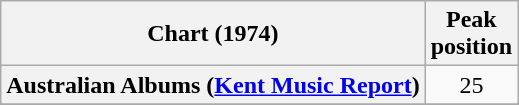<table class="wikitable sortable plainrowheaders" style="text-align:center">
<tr>
<th>Chart (1974)</th>
<th>Peak<br>position</th>
</tr>
<tr>
<th scope="row">Australian Albums (<a href='#'>Kent Music Report</a>)</th>
<td>25</td>
</tr>
<tr>
</tr>
<tr>
</tr>
</table>
